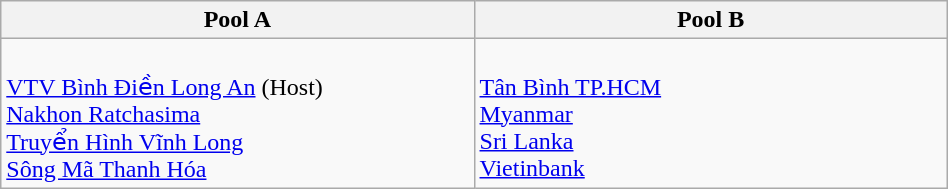<table class="wikitable" width=50%>
<tr>
<th width=50%>Pool A</th>
<th width=50%>Pool B</th>
</tr>
<tr>
<td><br> <a href='#'>VTV Bình Điền Long An</a> (Host)<br>
 <a href='#'>Nakhon Ratchasima</a> <br>
  <a href='#'>Truyển Hình Vĩnh Long</a>    <br>
 <a href='#'>Sông Mã Thanh Hóa</a><br></td>
<td><br> <a href='#'>Tân Bình TP.HCM</a> <br>  
 <a href='#'>Myanmar</a><br>  
 <a href='#'>Sri Lanka</a><br>  
 <a href='#'>Vietinbank</a>  <br></td>
</tr>
</table>
